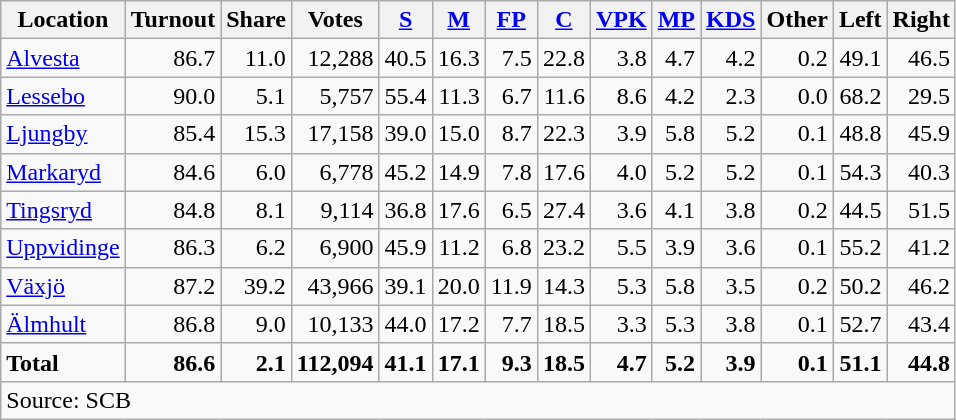<table class="wikitable sortable" style=text-align:right>
<tr>
<th>Location</th>
<th>Turnout</th>
<th>Share</th>
<th>Votes</th>
<th><a href='#'>S</a></th>
<th><a href='#'>M</a></th>
<th><a href='#'>FP</a></th>
<th><a href='#'>C</a></th>
<th><a href='#'>VPK</a></th>
<th><a href='#'>MP</a></th>
<th><a href='#'>KDS</a></th>
<th>Other</th>
<th>Left</th>
<th>Right</th>
</tr>
<tr>
<td align=left><a href='#'>Alvesta</a></td>
<td>86.7</td>
<td>11.0</td>
<td>12,288</td>
<td>40.5</td>
<td>16.3</td>
<td>7.5</td>
<td>22.8</td>
<td>3.8</td>
<td>4.7</td>
<td>4.2</td>
<td>0.2</td>
<td>49.1</td>
<td>46.5</td>
</tr>
<tr>
<td align=left><a href='#'>Lessebo</a></td>
<td>90.0</td>
<td>5.1</td>
<td>5,757</td>
<td>55.4</td>
<td>11.3</td>
<td>6.7</td>
<td>11.6</td>
<td>8.6</td>
<td>4.2</td>
<td>2.3</td>
<td>0.0</td>
<td>68.2</td>
<td>29.5</td>
</tr>
<tr>
<td align=left><a href='#'>Ljungby</a></td>
<td>85.4</td>
<td>15.3</td>
<td>17,158</td>
<td>39.0</td>
<td>15.0</td>
<td>8.7</td>
<td>22.3</td>
<td>3.9</td>
<td>5.8</td>
<td>5.2</td>
<td>0.1</td>
<td>48.8</td>
<td>45.9</td>
</tr>
<tr>
<td align=left><a href='#'>Markaryd</a></td>
<td>84.6</td>
<td>6.0</td>
<td>6,778</td>
<td>45.2</td>
<td>14.9</td>
<td>7.8</td>
<td>17.6</td>
<td>4.0</td>
<td>5.2</td>
<td>5.2</td>
<td>0.1</td>
<td>54.3</td>
<td>40.3</td>
</tr>
<tr>
<td align=left><a href='#'>Tingsryd</a></td>
<td>84.8</td>
<td>8.1</td>
<td>9,114</td>
<td>36.8</td>
<td>17.6</td>
<td>6.5</td>
<td>27.4</td>
<td>3.6</td>
<td>4.1</td>
<td>3.8</td>
<td>0.2</td>
<td>44.5</td>
<td>51.5</td>
</tr>
<tr>
<td align=left><a href='#'>Uppvidinge</a></td>
<td>86.3</td>
<td>6.2</td>
<td>6,900</td>
<td>45.9</td>
<td>11.2</td>
<td>6.8</td>
<td>23.2</td>
<td>5.5</td>
<td>3.9</td>
<td>3.6</td>
<td>0.1</td>
<td>55.2</td>
<td>41.2</td>
</tr>
<tr>
<td align=left><a href='#'>Växjö</a></td>
<td>87.2</td>
<td>39.2</td>
<td>43,966</td>
<td>39.1</td>
<td>20.0</td>
<td>11.9</td>
<td>14.3</td>
<td>5.3</td>
<td>5.8</td>
<td>3.5</td>
<td>0.2</td>
<td>50.2</td>
<td>46.2</td>
</tr>
<tr>
<td align=left><a href='#'>Älmhult</a></td>
<td>86.8</td>
<td>9.0</td>
<td>10,133</td>
<td>44.0</td>
<td>17.2</td>
<td>7.7</td>
<td>18.5</td>
<td>3.3</td>
<td>5.3</td>
<td>3.8</td>
<td>0.1</td>
<td>52.7</td>
<td>43.4</td>
</tr>
<tr>
<td align=left><strong>Total</strong></td>
<td><strong>86.6</strong></td>
<td><strong>2.1</strong></td>
<td><strong>112,094</strong></td>
<td><strong>41.1</strong></td>
<td><strong>17.1</strong></td>
<td><strong>9.3</strong></td>
<td><strong>18.5</strong></td>
<td><strong>4.7</strong></td>
<td><strong>5.2</strong></td>
<td><strong>3.9</strong></td>
<td><strong>0.1</strong></td>
<td><strong>51.1</strong></td>
<td><strong>44.8</strong></td>
</tr>
<tr>
<td align=left colspan=14>Source: SCB </td>
</tr>
</table>
